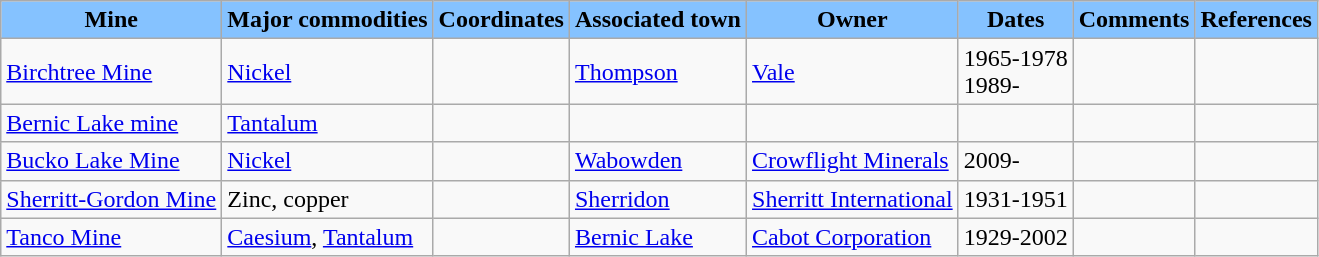<table class="sortable wikitable">
<tr>
<th style="background-color:#85C2FF" align="center"><strong>Mine</strong></th>
<th style="background-color:#85C2FF" align="center"><strong>Major commodities</strong></th>
<th style="background-color:#85C2FF" align="center" class="unsortable"><strong>Coordinates</strong></th>
<th style="background-color:#85C2FF" align="center"><strong>Associated town</strong></th>
<th style="background-color:#85C2FF" align="center"><strong>Owner</strong></th>
<th style="background-color:#85C2FF" align="center"><strong>Dates</strong></th>
<th style="background-color:#85C2FF" align="center" class="unsortable"><strong>Comments</strong></th>
<th style="background-color:#85C2FF" align="center" class="unsortable"><strong>References</strong></th>
</tr>
<tr>
<td><a href='#'>Birchtree Mine</a></td>
<td><a href='#'>Nickel</a></td>
<td><small></small></td>
<td><a href='#'>Thompson</a></td>
<td><a href='#'>Vale</a></td>
<td>1965-1978 <br> 1989-</td>
<td></td>
<td></td>
</tr>
<tr>
<td><a href='#'>Bernic Lake mine</a></td>
<td><a href='#'>Tantalum</a></td>
<td></td>
<td></td>
<td></td>
<td></td>
<td></td>
<td></td>
</tr>
<tr>
<td><a href='#'>Bucko Lake Mine</a></td>
<td><a href='#'>Nickel</a></td>
<td></td>
<td><a href='#'>Wabowden</a></td>
<td><a href='#'>Crowflight Minerals</a></td>
<td>2009-</td>
<td></td>
<td></td>
</tr>
<tr>
<td><a href='#'>Sherritt-Gordon Mine</a></td>
<td>Zinc, copper</td>
<td></td>
<td><a href='#'>Sherridon</a></td>
<td><a href='#'>Sherritt International</a></td>
<td>1931-1951</td>
<td></td>
<td></td>
</tr>
<tr>
<td><a href='#'>Tanco Mine</a></td>
<td><a href='#'>Caesium</a>, <a href='#'>Tantalum</a></td>
<td><small></small></td>
<td><a href='#'>Bernic Lake</a></td>
<td><a href='#'>Cabot Corporation</a></td>
<td>1929-2002</td>
<td></td>
<td></td>
</tr>
</table>
